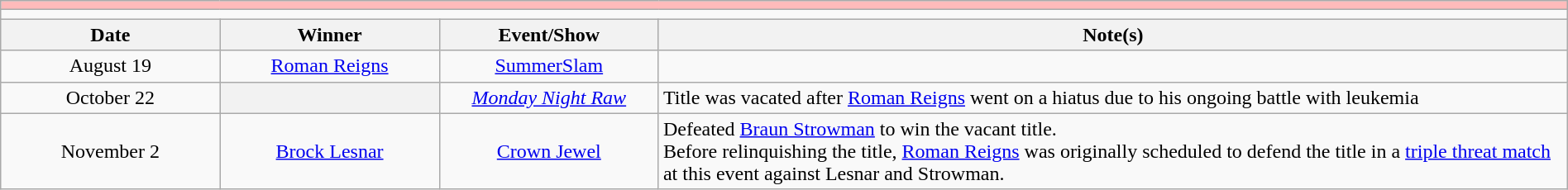<table class="wikitable" style="text-align:center; width:100%;">
<tr style="background:#FBB;">
<td colspan="5"></td>
</tr>
<tr>
<td colspan="5"><strong></strong></td>
</tr>
<tr>
<th width=14%>Date</th>
<th width=14%>Winner</th>
<th width=14%>Event/Show</th>
<th width=58%>Note(s)</th>
</tr>
<tr>
<td>August 19</td>
<td><a href='#'>Roman Reigns</a></td>
<td><a href='#'>SummerSlam</a></td>
<td align=left></td>
</tr>
<tr>
<td>October 22</td>
<th></th>
<td><em><a href='#'>Monday Night Raw</a></em></td>
<td align=left>Title was vacated after <a href='#'>Roman Reigns</a> went on a hiatus due to his ongoing battle with leukemia</td>
</tr>
<tr>
<td>November 2</td>
<td><a href='#'>Brock Lesnar</a></td>
<td><a href='#'>Crown Jewel</a></td>
<td align=left>Defeated <a href='#'>Braun Strowman</a> to win the vacant title.<br>Before relinquishing the title, <a href='#'>Roman Reigns</a> was originally scheduled to defend the title in a <a href='#'>triple threat match</a> at this event against Lesnar and Strowman.</td>
</tr>
</table>
